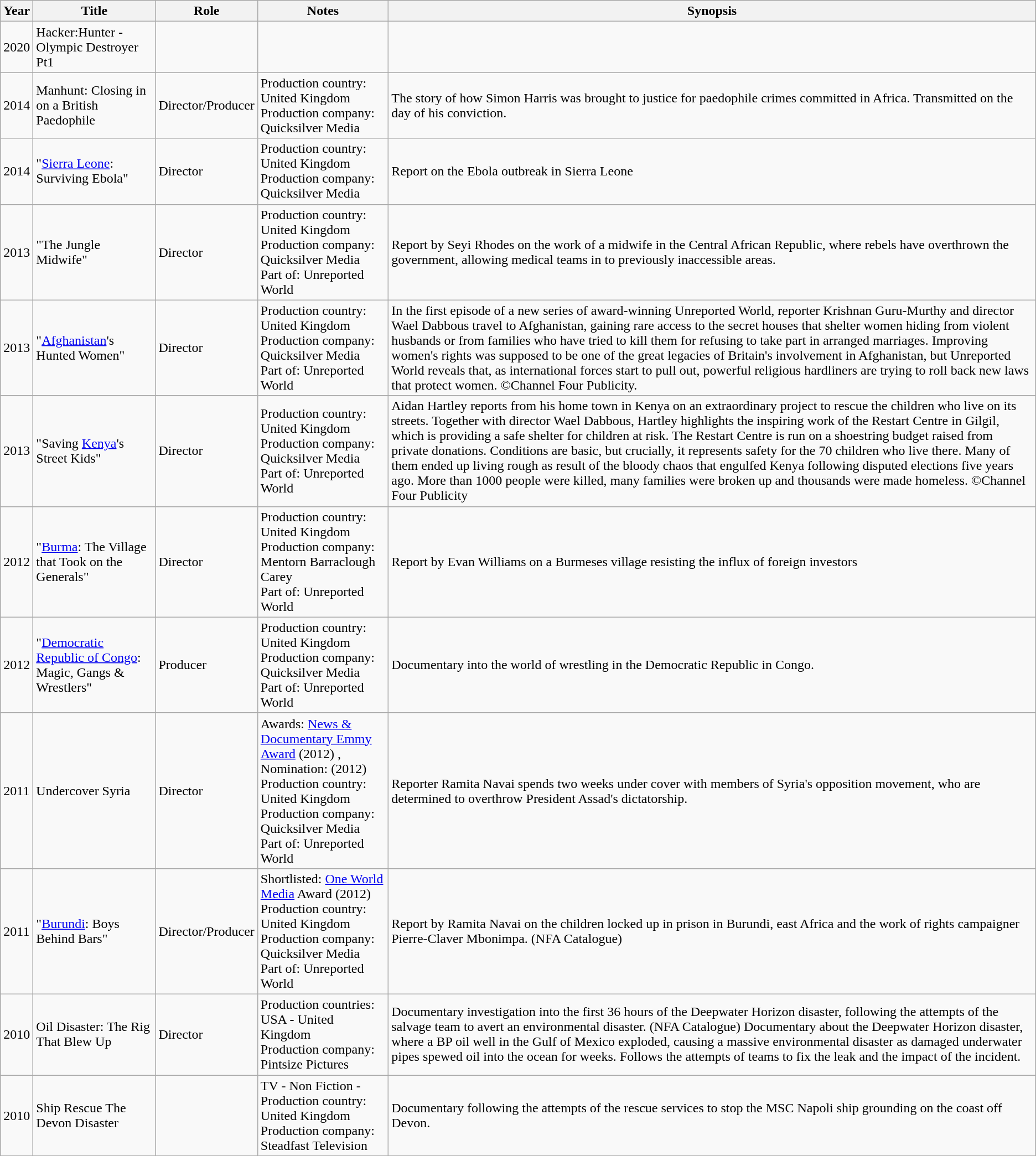<table class="wikitable">
<tr>
<th>Year</th>
<th>Title</th>
<th>Role</th>
<th>Notes</th>
<th>Synopsis</th>
</tr>
<tr>
<td>2020</td>
<td>Hacker:Hunter - Olympic Destroyer Pt1</td>
<td></td>
<td></td>
<td></td>
</tr>
<tr>
<td>2014</td>
<td>Manhunt: Closing in on a British Paedophile</td>
<td>Director/Producer</td>
<td>Production country: United Kingdom<br>Production company: Quicksilver Media</td>
<td>The story of how Simon Harris was brought to justice for paedophile crimes committed in Africa. Transmitted on the day of his conviction.</td>
</tr>
<tr>
<td>2014</td>
<td>"<a href='#'>Sierra Leone</a>: Surviving Ebola"</td>
<td>Director</td>
<td>Production country: United Kingdom<br>Production company: Quicksilver Media</td>
<td>Report on the Ebola outbreak in Sierra Leone</td>
</tr>
<tr>
<td>2013</td>
<td>"The Jungle Midwife"</td>
<td>Director</td>
<td>Production country: United Kingdom<br>Production company: Quicksilver Media<br>Part of: Unreported World</td>
<td>Report by Seyi Rhodes on the work of a midwife in the Central African Republic, where rebels have overthrown the government, allowing medical teams in to previously inaccessible areas.</td>
</tr>
<tr>
<td>2013</td>
<td>"<a href='#'>Afghanistan</a>'s Hunted Women"</td>
<td>Director</td>
<td>Production country: United Kingdom<br>Production company: Quicksilver Media<br>Part of: Unreported World</td>
<td>In the first episode of a new series of award-winning Unreported World, reporter Krishnan Guru-Murthy and director Wael Dabbous travel to Afghanistan, gaining rare access to the secret houses that shelter women hiding from violent husbands or from families who have tried to kill them for refusing to take part in arranged marriages. Improving women's rights was supposed to be one of the great legacies of Britain's involvement in Afghanistan, but Unreported World reveals that, as international forces start to pull out, powerful religious hardliners are trying to roll back new laws that protect women. ©Channel Four Publicity.</td>
</tr>
<tr>
<td>2013</td>
<td>"Saving <a href='#'>Kenya</a>'s Street Kids"</td>
<td>Director</td>
<td>Production country: United Kingdom<br>Production company: Quicksilver Media<br>Part of: Unreported World</td>
<td>Aidan Hartley reports from his home town in Kenya on an extraordinary project to rescue the children who live on its streets. Together with director Wael Dabbous, Hartley highlights the inspiring work of the Restart Centre in Gilgil, which is providing a safe shelter for children at risk. The Restart Centre is run on a shoestring budget raised from private donations. Conditions are basic, but crucially, it represents safety for the 70 children who live there. Many of them ended up living rough as result of the bloody chaos that engulfed Kenya following disputed elections five years ago. More than 1000 people were killed, many families were broken up and thousands were made homeless. ©Channel Four Publicity</td>
</tr>
<tr>
<td>2012</td>
<td>"<a href='#'>Burma</a>: The Village that Took on the Generals"</td>
<td>Director</td>
<td>Production country: United Kingdom<br>Production company: Mentorn Barraclough Carey<br>Part of: Unreported World</td>
<td>Report by Evan Williams on a Burmeses village resisting the influx of foreign investors</td>
</tr>
<tr>
<td rowspan="1">2012</td>
<td rowspan="1">"<a href='#'>Democratic Republic of Congo</a>: Magic, Gangs & Wrestlers"</td>
<td>Producer</td>
<td>Production country: United Kingdom<br>Production company: Quicksilver Media<br>Part of: Unreported World</td>
<td>Documentary into the world of wrestling in the Democratic Republic in Congo.</td>
</tr>
<tr>
<td>2011</td>
<td>Undercover Syria</td>
<td>Director</td>
<td>Awards: <a href='#'>News & Documentary Emmy Award</a> (2012) , Nomination:  (2012)<br>Production country: United Kingdom
Production company: Quicksilver Media<br>Part of: Unreported World</td>
<td>Reporter Ramita Navai spends two weeks under cover with members of Syria's opposition movement, who are determined to overthrow President Assad's dictatorship.</td>
</tr>
<tr>
<td>2011</td>
<td>"<a href='#'>Burundi</a>: Boys Behind Bars"</td>
<td>Director/Producer</td>
<td>Shortlisted: <a href='#'>One World Media</a> Award (2012)<br>Production country: United Kingdom<br>Production company: Quicksilver Media<br>Part of: Unreported World</td>
<td>Report by Ramita Navai on the children locked up in prison in Burundi, east Africa and the work of rights campaigner Pierre-Claver Mbonimpa. (NFA Catalogue)</td>
</tr>
<tr>
<td>2010</td>
<td>Oil Disaster: The Rig That Blew Up</td>
<td>Director</td>
<td>Production countries: USA - United Kingdom<br>Production company: Pintsize Pictures</td>
<td>Documentary investigation into the first 36 hours of the Deepwater Horizon disaster, following the attempts of the salvage team to avert an environmental disaster. (NFA Catalogue) Documentary about the Deepwater Horizon disaster, where a BP oil well in the Gulf of Mexico exploded, causing a massive environmental disaster as damaged underwater pipes spewed oil into the ocean for weeks. Follows the attempts of teams to fix the leak and the impact of the incident.</td>
</tr>
<tr>
<td>2010</td>
<td>Ship Rescue The Devon Disaster</td>
<td></td>
<td>TV - Non Fiction - Production country: United Kingdom<br>Production company: Steadfast Television</td>
<td>Documentary following the attempts of the rescue services to stop the MSC Napoli ship grounding on the coast off Devon.</td>
</tr>
</table>
